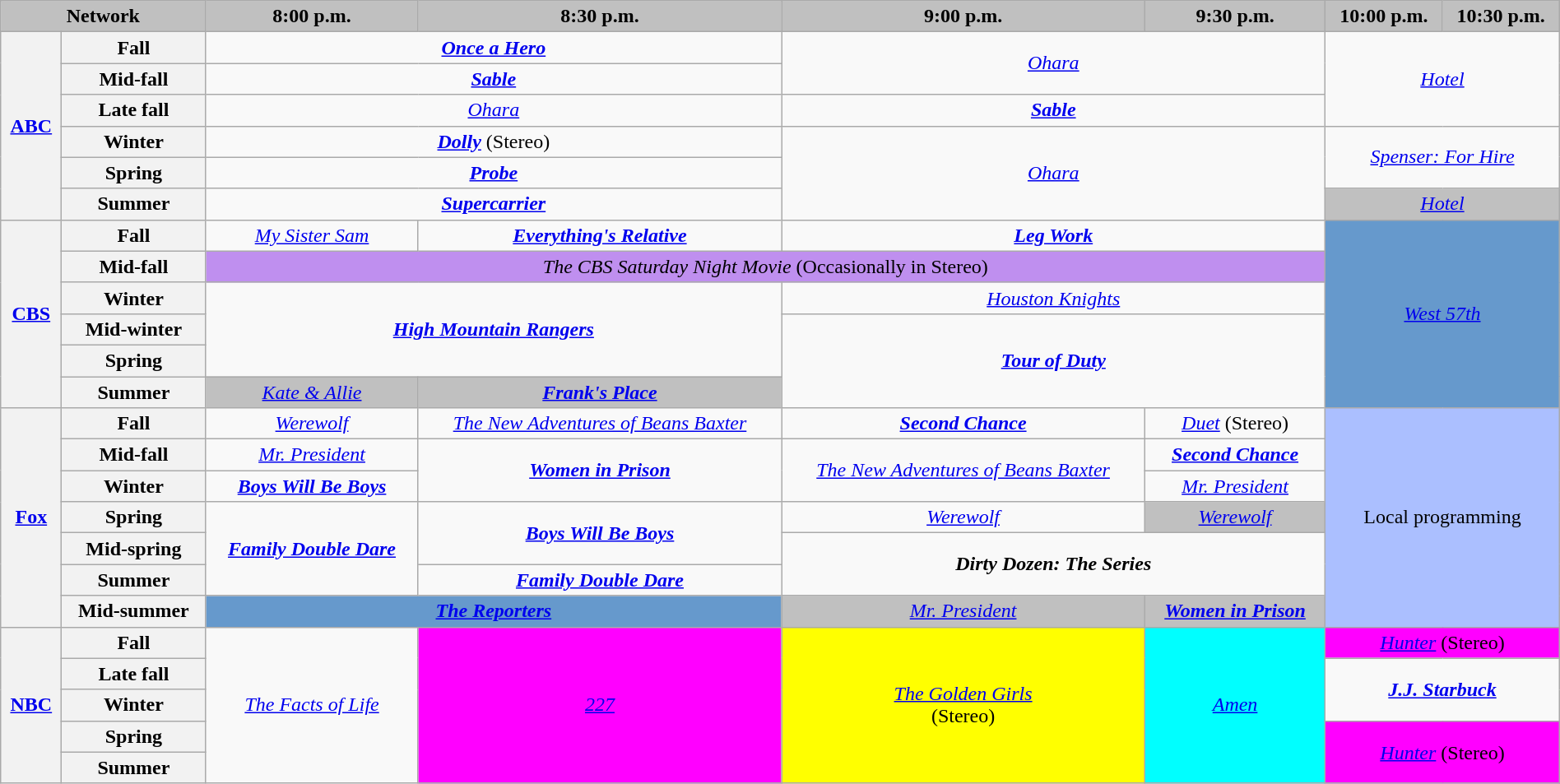<table class="wikitable" style="width:100%;margin-right:0;text-align:center">
<tr>
<th colspan="2" style="background-color:#C0C0C0;text-align:center">Network</th>
<th style="background-color:#C0C0C0;text-align:center">8:00 p.m.</th>
<th style="background-color:#C0C0C0;text-align:center">8:30 p.m.</th>
<th style="background-color:#C0C0C0;text-align:center">9:00 p.m.</th>
<th style="background-color:#C0C0C0;text-align:center">9:30 p.m.</th>
<th style="background-color:#C0C0C0;text-align:center">10:00 p.m.</th>
<th style="background-color:#C0C0C0;text-align:center">10:30 p.m.</th>
</tr>
<tr>
<th rowspan="6"><a href='#'>ABC</a></th>
<th>Fall</th>
<td colspan="2"><strong><em><a href='#'>Once a Hero</a></em></strong></td>
<td rowspan="2" colspan="2"><em><a href='#'>Ohara</a></em></td>
<td rowspan="3" colspan="2"><em><a href='#'>Hotel</a></em></td>
</tr>
<tr>
<th>Mid-fall</th>
<td colspan="2"><strong><em><a href='#'>Sable</a></em></strong></td>
</tr>
<tr>
<th>Late fall</th>
<td colspan="2"><em><a href='#'>Ohara</a></em></td>
<td colspan="2"><strong><em><a href='#'>Sable</a></em></strong></td>
</tr>
<tr>
<th>Winter</th>
<td colspan="2"><strong><em><a href='#'>Dolly</a></em></strong> (Stereo)</td>
<td colspan="2" rowspan="3"><em><a href='#'>Ohara</a></em></td>
<td colspan="2" rowspan="2"><em><a href='#'>Spenser: For Hire</a></em></td>
</tr>
<tr>
<th>Spring</th>
<td colspan="2"><strong><em><a href='#'>Probe</a></em></strong></td>
</tr>
<tr>
<th>Summer</th>
<td colspan="2"><strong><em><a href='#'>Supercarrier</a></em></strong></td>
<td colspan="2" style="background:#C0C0C0;"><em><a href='#'>Hotel</a></em> </td>
</tr>
<tr>
<th rowspan="6"><a href='#'>CBS</a></th>
<th>Fall</th>
<td><em><a href='#'>My Sister Sam</a></em></td>
<td><strong><em><a href='#'>Everything's Relative</a></em></strong></td>
<td colspan="2"><strong><em><a href='#'>Leg Work</a></em></strong></td>
<td rowspan="6" colspan="2" style="background:#6699CC;"><em><a href='#'>West 57th</a></em></td>
</tr>
<tr>
<th>Mid-fall</th>
<td colspan="4" style="background:#bf8fef;"><em>The CBS Saturday Night Movie</em> (Occasionally in Stereo)</td>
</tr>
<tr>
<th>Winter</th>
<td rowspan="3" colspan="2"><strong><em><a href='#'>High Mountain Rangers</a></em></strong></td>
<td colspan="2"><em><a href='#'>Houston Knights</a></em></td>
</tr>
<tr>
<th>Mid-winter</th>
<td colspan="2" rowspan="3"><strong><em><a href='#'>Tour of Duty</a></em></strong></td>
</tr>
<tr>
<th>Spring</th>
</tr>
<tr>
<th>Summer</th>
<td style="background:#C0C0C0;"><em><a href='#'>Kate & Allie</a></em> </td>
<td style="background:#C0C0C0;"><strong><em><a href='#'>Frank's Place</a></em></strong> </td>
</tr>
<tr>
<th rowspan="7"><a href='#'>Fox</a></th>
<th>Fall</th>
<td><em><a href='#'>Werewolf</a></em></td>
<td><em><a href='#'>The New Adventures of Beans Baxter</a></em></td>
<td><strong><em><a href='#'>Second Chance</a></em></strong></td>
<td><em><a href='#'>Duet</a></em> (Stereo)</td>
<td style="background:#abbfff;" rowspan="7" colspan="2">Local programming</td>
</tr>
<tr>
<th>Mid-fall</th>
<td><em><a href='#'>Mr. President</a></em></td>
<td rowspan="2"><strong><em><a href='#'>Women in Prison</a></em></strong></td>
<td rowspan="2"><em><a href='#'>The New Adventures of Beans Baxter</a></em></td>
<td><strong><em><a href='#'>Second Chance</a></em></strong></td>
</tr>
<tr>
<th>Winter</th>
<td><strong><em><a href='#'>Boys Will Be Boys</a></em></strong></td>
<td><em><a href='#'>Mr. President</a></em></td>
</tr>
<tr>
<th>Spring</th>
<td rowspan="3"><strong><em><a href='#'>Family Double Dare</a></em></strong></td>
<td rowspan="2"><strong><em><a href='#'>Boys Will Be Boys</a></em></strong></td>
<td><em><a href='#'>Werewolf</a></em></td>
<td style="background:#C0C0C0;"><em><a href='#'>Werewolf</a></em> </td>
</tr>
<tr>
<th>Mid-spring</th>
<td colspan="2" rowspan="2"><strong><em>Dirty Dozen: The Series</em></strong></td>
</tr>
<tr>
<th>Summer</th>
<td><strong><em><a href='#'>Family Double Dare</a></em></strong></td>
</tr>
<tr>
<th>Mid-summer</th>
<td colspan="2" style="background:#6699CC;"><strong><em><a href='#'>The Reporters</a></em></strong></td>
<td style="background:#C0C0C0;"><em><a href='#'>Mr. President</a></em> </td>
<td style="background:#C0C0C0;"><strong><em><a href='#'>Women in Prison</a></em></strong> </td>
</tr>
<tr>
<th rowspan="5"><a href='#'>NBC</a></th>
<th>Fall</th>
<td rowspan="5"><em><a href='#'>The Facts of Life</a></em></td>
<td rowspan="5" style="background:#FF00FF;"><em><a href='#'>227</a></em> </td>
<td style="background:#FFFF00;" rowspan="5"><em><a href='#'>The Golden Girls</a></em><br>(Stereo) </td>
<td style="background:#00FFFF;" rowspan="5"><em><a href='#'>Amen</a></em> </td>
<td style="background:#FF00FF;" colspan="2"><em><a href='#'>Hunter</a></em> (Stereo) </td>
</tr>
<tr>
<th>Late fall</th>
<td colspan="2" rowspan="2"><strong><em><a href='#'>J.J. Starbuck</a></em></strong></td>
</tr>
<tr>
<th>Winter</th>
</tr>
<tr>
<th>Spring</th>
<td style="background:#FF00FF;" colspan="2" rowspan="2"><em><a href='#'>Hunter</a></em> (Stereo) </td>
</tr>
<tr>
<th>Summer</th>
</tr>
</table>
